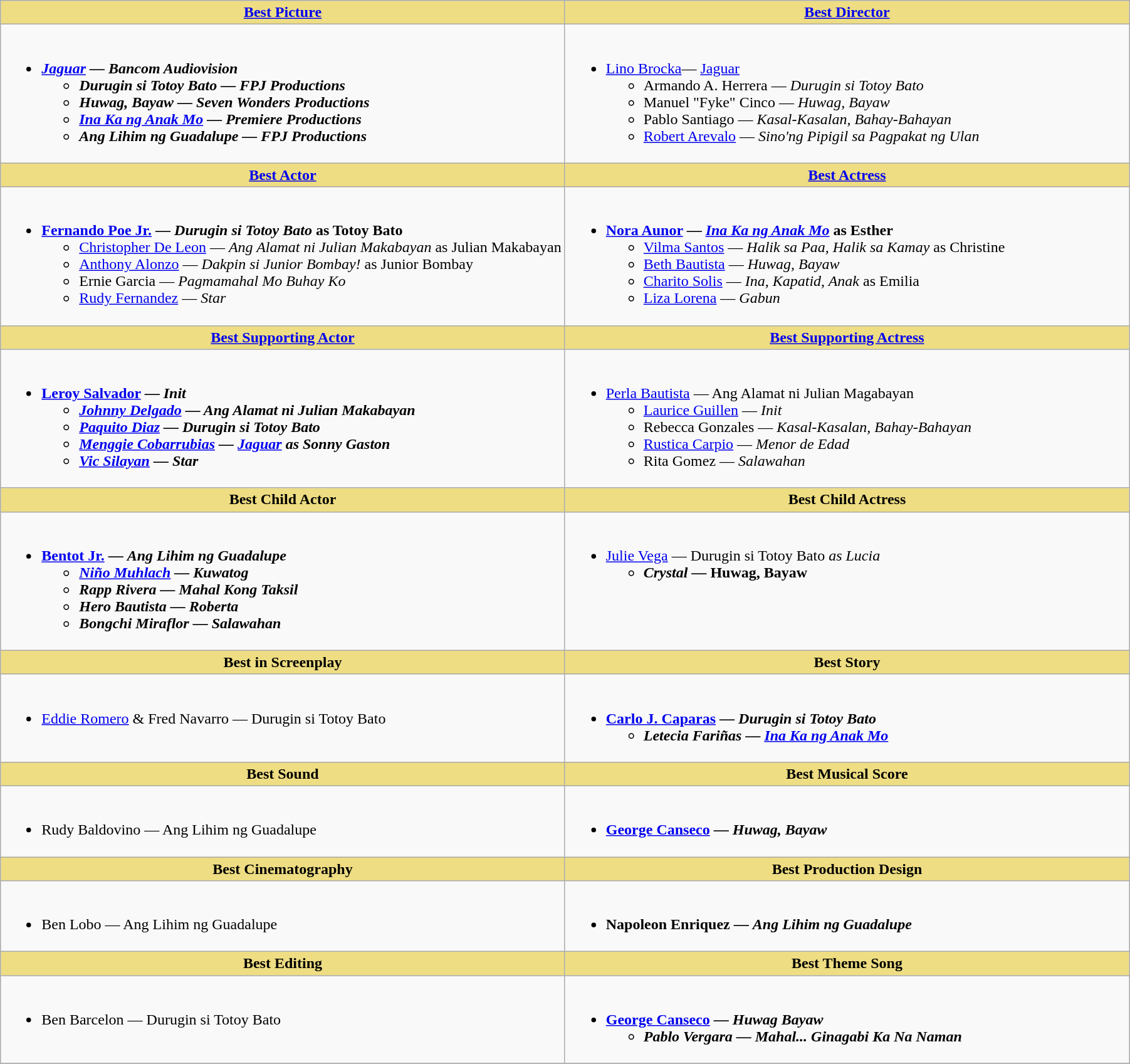<table class=wikitable>
<tr>
<th style="background:#EEDD82; width:50%"><a href='#'>Best Picture</a></th>
<th style="background:#EEDD82; width:50%"><a href='#'>Best Director</a></th>
</tr>
<tr>
<td valign="top"><br><ul><li><strong><em><a href='#'>Jaguar</a><em> — Bancom Audiovision<strong><ul><li></em>Durugin si Totoy Bato<em> — FPJ Productions</li><li></em>Huwag, Bayaw<em> — Seven Wonders Productions</li><li></em><a href='#'>Ina Ka ng Anak Mo</a><em> — Premiere Productions</li><li></em>Ang Lihim ng Guadalupe<em> — FPJ Productions</li></ul></li></ul></td>
<td valign="top"><br><ul><li></strong><a href='#'>Lino Brocka</a>— </em><a href='#'>Jaguar</a></em></strong><ul><li>Armando A. Herrera — <em>Durugin si Totoy Bato</em></li><li>Manuel "Fyke" Cinco — <em>Huwag, Bayaw</em></li><li>Pablo Santiago — <em>Kasal-Kasalan, Bahay-Bahayan</em></li><li><a href='#'>Robert Arevalo</a> — <em>Sino'ng Pipigil sa Pagpakat ng Ulan</em></li></ul></li></ul></td>
</tr>
<tr>
<th style="background:#EEDD82; width:50%"><a href='#'>Best Actor</a></th>
<th style="background:#EEDD82; width:50%"><a href='#'>Best Actress</a></th>
</tr>
<tr>
<td valign="top"><br><ul><li><strong><a href='#'>Fernando Poe Jr.</a> — <em>Durugin si Totoy Bato</em> as Totoy Bato</strong><ul><li><a href='#'>Christopher De Leon</a> — <em>Ang Alamat ni Julian Makabayan</em> as Julian Makabayan</li><li><a href='#'>Anthony Alonzo</a> — <em>Dakpin si Junior Bombay!</em> as Junior Bombay</li><li>Ernie Garcia — <em>Pagmamahal Mo Buhay Ko</em></li><li><a href='#'>Rudy Fernandez</a> — <em>Star</em></li></ul></li></ul></td>
<td valign="top"><br><ul><li><strong><a href='#'>Nora Aunor</a> — <em><a href='#'>Ina Ka ng Anak Mo</a></em> as Esther</strong><ul><li><a href='#'>Vilma Santos</a> — <em>Halik sa Paa, Halik sa Kamay</em> as Christine</li><li><a href='#'>Beth Bautista</a> — <em>Huwag, Bayaw</em></li><li><a href='#'>Charito Solis</a> — <em>Ina, Kapatid, Anak</em> as Emilia</li><li><a href='#'>Liza Lorena</a> — <em>Gabun</em></li></ul></li></ul></td>
</tr>
<tr>
<th style="background:#EEDD82; width:50%"><a href='#'>Best Supporting Actor</a></th>
<th style="background:#EEDD82; width:50%"><a href='#'>Best Supporting Actress</a></th>
</tr>
<tr>
<td valign="top"><br><ul><li><strong><a href='#'>Leroy Salvador</a> — <em>Init<strong><em><ul><li><a href='#'>Johnny Delgado</a> — </em>Ang Alamat ni Julian Makabayan<em></li><li><a href='#'>Paquito Diaz</a> — </em>Durugin si Totoy Bato<em></li><li><a href='#'>Menggie Cobarrubias</a> — </em><a href='#'>Jaguar</a><em> as Sonny Gaston</li><li><a href='#'>Vic Silayan</a> — </em>Star<em></li></ul></li></ul></td>
<td valign="top"><br><ul><li></strong><a href='#'>Perla Bautista</a> — </em>Ang Alamat ni Julian Magabayan</em></strong><ul><li><a href='#'>Laurice Guillen</a> — <em>Init</em></li><li>Rebecca Gonzales — <em>Kasal-Kasalan, Bahay-Bahayan</em></li><li><a href='#'>Rustica Carpio</a> — <em>Menor de Edad</em></li><li>Rita Gomez — <em>Salawahan</em></li></ul></li></ul></td>
</tr>
<tr>
<th style="background:#EEDD82; width:50%">Best Child Actor</th>
<th style="background:#EEDD82; width:50%">Best Child Actress</th>
</tr>
<tr>
<td valign="top"><br><ul><li><strong><a href='#'>Bentot Jr.</a> — <em>Ang Lihim ng Guadalupe<strong><em><ul><li><a href='#'>Niño Muhlach</a> — </em>Kuwatog<em></li><li>Rapp Rivera — </em>Mahal Kong Taksil<em></li><li>Hero Bautista — </em>Roberta<em></li><li>Bongchi Miraflor — </em>Salawahan<em></li></ul></li></ul></td>
<td valign="top"><br><ul><li></strong><a href='#'>Julie Vega</a> — </em>Durugin si Totoy Bato<em> as Lucia<strong><ul><li>Crystal — </em>Huwag, Bayaw<em></li></ul></li></ul></td>
</tr>
<tr>
<th style="background:#EEDD82; width:50%">Best in Screenplay</th>
<th style="background:#EEDD82; width:50%">Best Story</th>
</tr>
<tr>
<td valign="top"><br><ul><li></strong><a href='#'>Eddie Romero</a> & Fred Navarro — </em>Durugin si Totoy Bato</em></strong></li></ul></td>
<td valign="top"><br><ul><li><strong><a href='#'>Carlo J. Caparas</a> — <em>Durugin si Totoy Bato<strong><em><ul><li>Letecia Fariñas — </em><a href='#'>Ina Ka ng Anak Mo</a><em></li></ul></li></ul></td>
</tr>
<tr>
<th style="background:#EEDD82; width:50%">Best Sound</th>
<th style="background:#EEDD82; width:50%">Best Musical Score</th>
</tr>
<tr>
<td valign="top"><br><ul><li></strong>Rudy Baldovino — </em>Ang Lihim ng Guadalupe</em></strong></li></ul></td>
<td valign="top"><br><ul><li><strong><a href='#'>George Canseco</a> — <em>Huwag, Bayaw<strong><em></li></ul></td>
</tr>
<tr>
<th style="background:#EEDD82; width:50%">Best Cinematography</th>
<th style="background:#EEDD82; width:50%">Best Production Design</th>
</tr>
<tr>
<td valign="top"><br><ul><li></strong>Ben Lobo — </em>Ang Lihim ng Guadalupe</em></strong></li></ul></td>
<td valign="top"><br><ul><li><strong>Napoleon Enriquez — <em>Ang Lihim ng Guadalupe<strong><em></li></ul></td>
</tr>
<tr>
<th style="background:#EEDD82; width:50%">Best Editing</th>
<th style="background:#EEDD82; width:50%">Best Theme Song</th>
</tr>
<tr>
<td valign="top"><br><ul><li></strong>Ben Barcelon — </em>Durugin si Totoy Bato</em></strong></li></ul></td>
<td valign="top"><br><ul><li><strong><a href='#'>George Canseco</a> — <em>Huwag Bayaw<strong><em><ul><li>Pablo Vergara — </em>Mahal... Ginagabi Ka Na Naman<em></li></ul></li></ul></td>
</tr>
<tr>
</tr>
</table>
